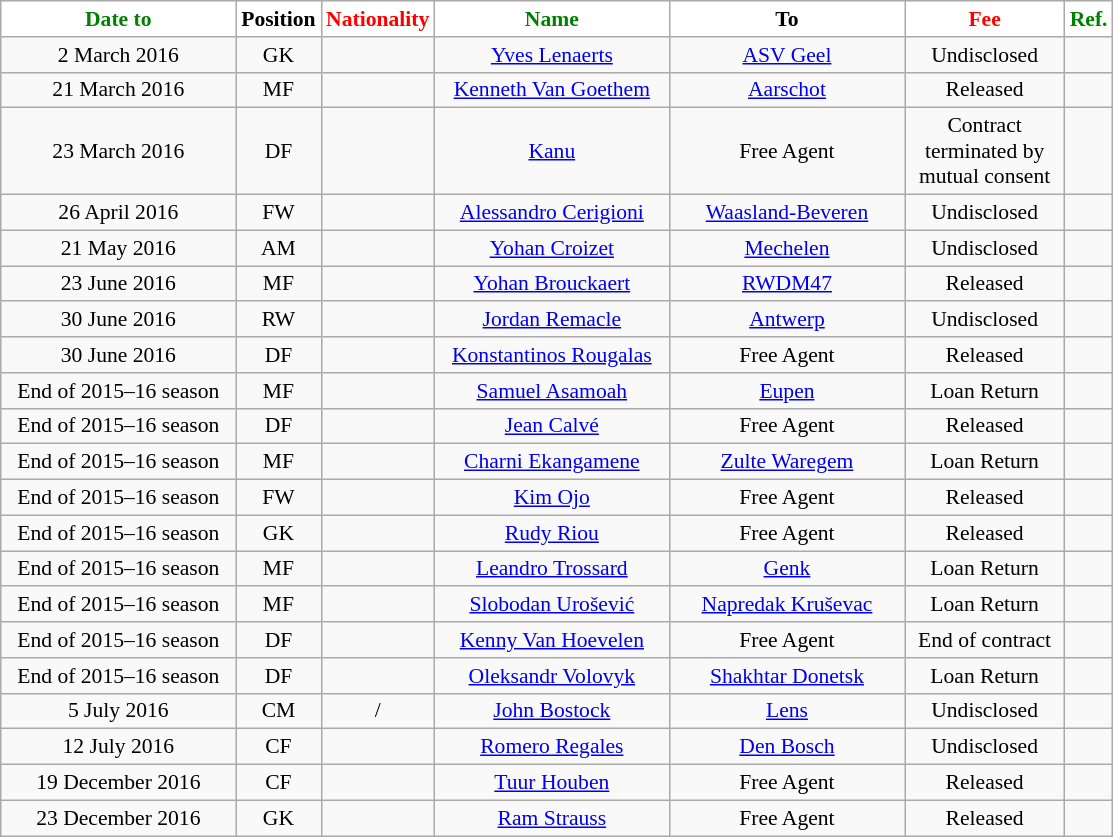<table class="wikitable"  style="text-align:center; font-size:90%; ">
<tr>
<th style="background:#FFFFFF; color:green; width:150px;">Date to</th>
<th style="background:#FFFFFF; color:black; width:50px;">Position</th>
<th style="background:#FFFFFF; color:red; width:50px;">Nationality</th>
<th style="background:#FFFFFF; color:green; width:150px;">Name</th>
<th style="background:#FFFFFF; color:black; width:150px;">To</th>
<th style="background:#FFFFFF; color:red; width:100px;">Fee</th>
<th style="background:#FFFFFF; color:green; width:25px;">Ref.</th>
</tr>
<tr>
<td>2 March 2016</td>
<td>GK</td>
<td></td>
<td><a href='#'>Yves Lenaerts</a></td>
<td> <a href='#'>ASV Geel</a></td>
<td>Undisclosed</td>
<td></td>
</tr>
<tr>
<td>21 March 2016</td>
<td>MF</td>
<td></td>
<td><a href='#'>Kenneth Van Goethem</a></td>
<td> <a href='#'>Aarschot</a></td>
<td>Released </td>
<td></td>
</tr>
<tr>
<td>23 March 2016</td>
<td>DF</td>
<td></td>
<td><a href='#'>Kanu</a></td>
<td>Free Agent</td>
<td>Contract terminated by mutual consent</td>
<td></td>
</tr>
<tr>
<td>26 April 2016</td>
<td>FW</td>
<td></td>
<td><a href='#'>Alessandro Cerigioni</a></td>
<td> <a href='#'>Waasland-Beveren</a></td>
<td>Undisclosed</td>
<td></td>
</tr>
<tr>
<td>21 May 2016</td>
<td>AM</td>
<td></td>
<td><a href='#'>Yohan Croizet</a></td>
<td> <a href='#'>Mechelen</a></td>
<td>Undisclosed</td>
<td></td>
</tr>
<tr>
<td>23 June 2016</td>
<td>MF</td>
<td></td>
<td><a href='#'>Yohan Brouckaert</a></td>
<td> <a href='#'>RWDM47</a></td>
<td>Released </td>
<td></td>
</tr>
<tr>
<td>30 June 2016</td>
<td>RW</td>
<td></td>
<td><a href='#'>Jordan Remacle</a></td>
<td> <a href='#'>Antwerp</a></td>
<td>Undisclosed</td>
<td></td>
</tr>
<tr>
<td>30 June 2016</td>
<td>DF</td>
<td></td>
<td><a href='#'>Konstantinos Rougalas</a></td>
<td>Free Agent</td>
<td>Released</td>
<td></td>
</tr>
<tr>
<td>End of 2015–16 season</td>
<td>MF</td>
<td></td>
<td><a href='#'>Samuel Asamoah</a></td>
<td> <a href='#'>Eupen</a></td>
<td>Loan Return</td>
<td></td>
</tr>
<tr>
<td>End of 2015–16 season</td>
<td>DF</td>
<td></td>
<td><a href='#'>Jean Calvé</a></td>
<td>Free Agent</td>
<td>Released</td>
<td></td>
</tr>
<tr>
<td>End of 2015–16 season</td>
<td>MF</td>
<td></td>
<td><a href='#'>Charni Ekangamene</a></td>
<td> <a href='#'>Zulte Waregem</a></td>
<td>Loan Return</td>
<td></td>
</tr>
<tr>
<td>End of 2015–16 season</td>
<td>FW</td>
<td></td>
<td><a href='#'>Kim Ojo</a></td>
<td>Free Agent</td>
<td>Released</td>
<td></td>
</tr>
<tr>
<td>End of 2015–16 season</td>
<td>GK</td>
<td></td>
<td><a href='#'>Rudy Riou</a></td>
<td>Free Agent</td>
<td>Released</td>
<td></td>
</tr>
<tr>
<td>End of 2015–16 season</td>
<td>MF</td>
<td></td>
<td><a href='#'>Leandro Trossard</a></td>
<td> <a href='#'>Genk</a></td>
<td>Loan Return</td>
<td></td>
</tr>
<tr>
<td>End of 2015–16 season</td>
<td>MF</td>
<td></td>
<td><a href='#'>Slobodan Urošević</a></td>
<td> <a href='#'>Napredak Kruševac</a></td>
<td>Loan Return</td>
<td></td>
</tr>
<tr>
<td>End of 2015–16 season</td>
<td>DF</td>
<td></td>
<td><a href='#'>Kenny Van Hoevelen</a></td>
<td>Free Agent</td>
<td>End of contract</td>
<td></td>
</tr>
<tr>
<td>End of 2015–16 season</td>
<td>DF</td>
<td></td>
<td><a href='#'>Oleksandr Volovyk</a></td>
<td> <a href='#'>Shakhtar Donetsk</a></td>
<td>Loan Return</td>
<td></td>
</tr>
<tr>
<td>5 July 2016</td>
<td>CM</td>
<td>/</td>
<td><a href='#'>John Bostock</a></td>
<td> <a href='#'>Lens</a></td>
<td>Undisclosed</td>
<td></td>
</tr>
<tr>
<td>12 July 2016</td>
<td>CF</td>
<td></td>
<td><a href='#'>Romero Regales</a></td>
<td> <a href='#'>Den Bosch</a></td>
<td>Undisclosed</td>
<td></td>
</tr>
<tr>
<td>19 December 2016</td>
<td>CF</td>
<td></td>
<td><a href='#'>Tuur Houben</a></td>
<td>Free Agent</td>
<td>Released</td>
<td></td>
</tr>
<tr>
<td>23 December 2016</td>
<td>GK</td>
<td></td>
<td><a href='#'>Ram Strauss</a></td>
<td>Free Agent</td>
<td>Released</td>
<td></td>
</tr>
</table>
